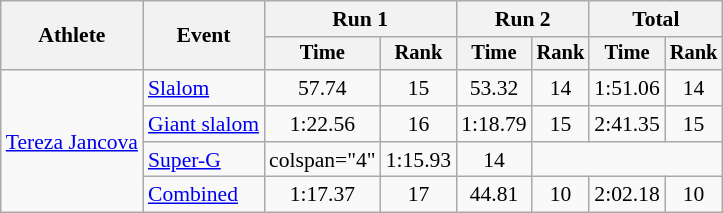<table class="wikitable" style="font-size:90%">
<tr>
<th rowspan=2>Athlete</th>
<th rowspan=2>Event</th>
<th colspan=2>Run 1</th>
<th colspan=2>Run 2</th>
<th colspan=2>Total</th>
</tr>
<tr style="font-size:95%">
<th>Time</th>
<th>Rank</th>
<th>Time</th>
<th>Rank</th>
<th>Time</th>
<th>Rank</th>
</tr>
<tr align=center>
<td align="left" rowspan="4"><a href='#'>Tereza Jancova</a></td>
<td align="left"><a href='#'>Slalom</a></td>
<td>57.74</td>
<td>15</td>
<td>53.32</td>
<td>14</td>
<td>1:51.06</td>
<td>14</td>
</tr>
<tr align=center>
<td align="left"><a href='#'>Giant slalom</a></td>
<td>1:22.56</td>
<td>16</td>
<td>1:18.79</td>
<td>15</td>
<td>2:41.35</td>
<td>15</td>
</tr>
<tr align=center>
<td align="left"><a href='#'>Super-G</a></td>
<td>colspan="4" </td>
<td>1:15.93</td>
<td>14</td>
</tr>
<tr align=center>
<td align="left"><a href='#'>Combined</a></td>
<td>1:17.37</td>
<td>17</td>
<td>44.81</td>
<td>10</td>
<td>2:02.18</td>
<td>10</td>
</tr>
</table>
